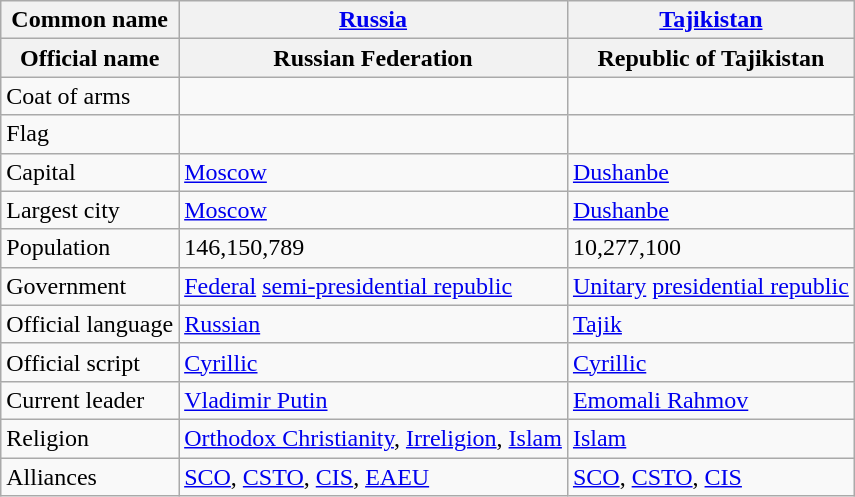<table class="wikitable mw-collapsible mw-collapsed">
<tr>
<th>Common name</th>
<th><a href='#'>Russia</a></th>
<th><a href='#'>Tajikistan</a></th>
</tr>
<tr>
<th>Official name</th>
<th>Russian Federation</th>
<th>Republic of Tajikistan</th>
</tr>
<tr>
<td>Coat of arms</td>
<td></td>
<td></td>
</tr>
<tr>
<td>Flag</td>
<td></td>
<td></td>
</tr>
<tr>
<td>Capital</td>
<td><a href='#'>Moscow</a></td>
<td><a href='#'>Dushanbe</a></td>
</tr>
<tr>
<td>Largest city</td>
<td><a href='#'>Moscow</a></td>
<td><a href='#'>Dushanbe</a></td>
</tr>
<tr>
<td>Population</td>
<td>146,150,789</td>
<td>10,277,100</td>
</tr>
<tr>
<td>Government</td>
<td><a href='#'>Federal</a> <a href='#'>semi-presidential republic</a></td>
<td><a href='#'>Unitary</a> <a href='#'>presidential republic</a></td>
</tr>
<tr>
<td>Official language</td>
<td><a href='#'>Russian</a></td>
<td><a href='#'>Tajik</a></td>
</tr>
<tr>
<td>Official script</td>
<td><a href='#'>Cyrillic</a></td>
<td><a href='#'>Cyrillic</a></td>
</tr>
<tr>
<td>Current leader</td>
<td><a href='#'>Vladimir Putin</a></td>
<td><a href='#'>Emomali Rahmov</a></td>
</tr>
<tr>
<td>Religion</td>
<td><a href='#'>Orthodox Christianity</a>, <a href='#'>Irreligion</a>, <a href='#'>Islam</a></td>
<td><a href='#'>Islam</a></td>
</tr>
<tr>
<td>Alliances</td>
<td><a href='#'>SCO</a>, <a href='#'>CSTO</a>, <a href='#'>CIS</a>, <a href='#'>EAEU</a></td>
<td><a href='#'>SCO</a>, <a href='#'>CSTO</a>, <a href='#'>CIS</a></td>
</tr>
</table>
